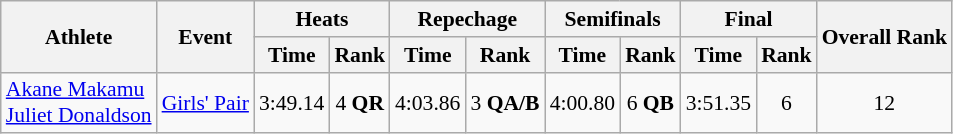<table class="wikitable" style="font-size:90%">
<tr>
<th rowspan="2">Athlete</th>
<th rowspan="2">Event</th>
<th colspan="2">Heats</th>
<th colspan="2">Repechage</th>
<th colspan="2">Semifinals</th>
<th colspan="2">Final</th>
<th rowspan="2">Overall Rank</th>
</tr>
<tr>
<th>Time</th>
<th>Rank</th>
<th>Time</th>
<th>Rank</th>
<th>Time</th>
<th>Rank</th>
<th>Time</th>
<th>Rank</th>
</tr>
<tr>
<td><a href='#'>Akane Makamu</a><br><a href='#'>Juliet Donaldson</a></td>
<td><a href='#'>Girls' Pair</a></td>
<td align=center>3:49.14</td>
<td align=center>4 <strong>QR</strong></td>
<td align=center>4:03.86</td>
<td align=center>3 <strong>QA/B</strong></td>
<td align=center>4:00.80</td>
<td align=center>6 <strong>QB</strong></td>
<td align=center>3:51.35</td>
<td align=center>6</td>
<td align=center>12</td>
</tr>
</table>
